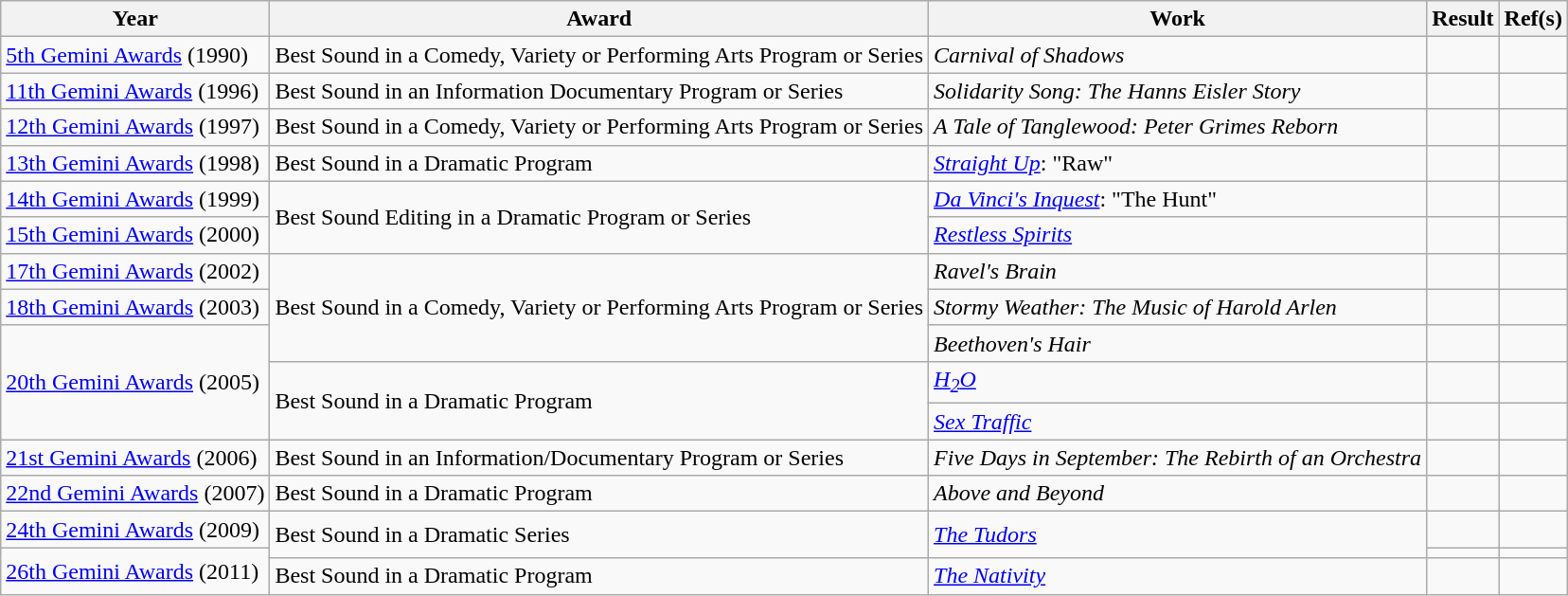<table class="wikitable plainrowheaders sortable">
<tr>
<th>Year</th>
<th>Award</th>
<th>Work</th>
<th>Result</th>
<th>Ref(s)</th>
</tr>
<tr>
<td><a href='#'>5th Gemini Awards</a> (1990)</td>
<td>Best Sound in a Comedy, Variety or Performing Arts Program or Series</td>
<td><em>Carnival of Shadows</em></td>
<td></td>
<td></td>
</tr>
<tr>
<td><a href='#'>11th Gemini Awards</a> (1996)</td>
<td>Best Sound in an Information Documentary Program or Series</td>
<td><em>Solidarity Song: The Hanns Eisler Story</em></td>
<td></td>
<td></td>
</tr>
<tr>
<td><a href='#'>12th Gemini Awards</a> (1997)</td>
<td>Best Sound in a Comedy, Variety or Performing Arts Program or Series</td>
<td><em>A Tale of Tanglewood: Peter Grimes Reborn</em></td>
<td></td>
<td></td>
</tr>
<tr>
<td><a href='#'>13th Gemini Awards</a> (1998)</td>
<td>Best Sound in a Dramatic Program</td>
<td><em><a href='#'>Straight Up</a></em>: "Raw"</td>
<td></td>
<td></td>
</tr>
<tr>
<td><a href='#'>14th Gemini Awards</a> (1999)</td>
<td rowspan=2>Best Sound Editing in a Dramatic Program or Series</td>
<td><em><a href='#'>Da Vinci's Inquest</a></em>: "The Hunt"</td>
<td></td>
<td></td>
</tr>
<tr>
<td><a href='#'>15th Gemini Awards</a> (2000)</td>
<td><em><a href='#'>Restless Spirits</a></em></td>
<td></td>
<td></td>
</tr>
<tr>
<td><a href='#'>17th Gemini Awards</a> (2002)</td>
<td rowspan=3>Best Sound in a Comedy, Variety or Performing Arts Program or Series</td>
<td><em>Ravel's Brain</em></td>
<td></td>
<td></td>
</tr>
<tr>
<td><a href='#'>18th Gemini Awards</a> (2003)</td>
<td><em>Stormy Weather: The Music of Harold Arlen</em></td>
<td></td>
<td></td>
</tr>
<tr>
<td rowspan=3><a href='#'>20th Gemini Awards</a> (2005)</td>
<td><em>Beethoven's Hair</em></td>
<td></td>
<td></td>
</tr>
<tr>
<td rowspan=2>Best Sound in a Dramatic Program</td>
<td><em><a href='#'>H<sub>2</sub>O</a></em></td>
<td></td>
<td></td>
</tr>
<tr>
<td><em><a href='#'>Sex Traffic</a></em></td>
<td></td>
<td></td>
</tr>
<tr>
<td><a href='#'>21st Gemini Awards</a> (2006)</td>
<td>Best Sound in an Information/Documentary Program or Series</td>
<td><em>Five Days in September: The Rebirth of an Orchestra</em></td>
<td></td>
<td></td>
</tr>
<tr>
<td><a href='#'>22nd Gemini Awards</a> (2007)</td>
<td>Best Sound in a Dramatic Program</td>
<td><em>Above and Beyond</em></td>
<td></td>
<td></td>
</tr>
<tr>
<td><a href='#'>24th Gemini Awards</a> (2009)</td>
<td rowspan=2>Best Sound in a Dramatic Series</td>
<td rowspan=2><em><a href='#'>The Tudors</a></em></td>
<td></td>
<td></td>
</tr>
<tr>
<td rowspan=2><a href='#'>26th Gemini Awards</a> (2011)</td>
<td></td>
<td></td>
</tr>
<tr>
<td>Best Sound in a Dramatic Program</td>
<td><em><a href='#'>The Nativity</a></em></td>
<td></td>
<td></td>
</tr>
</table>
